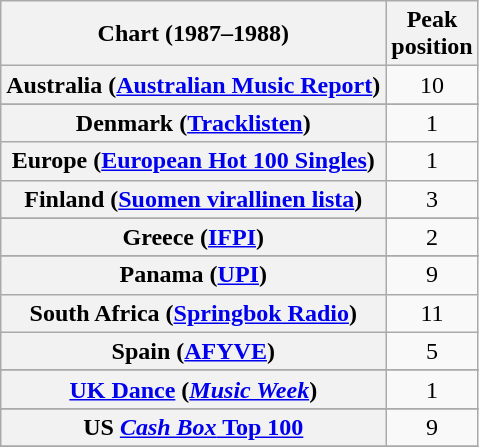<table class="wikitable sortable plainrowheaders" style="text-align:center">
<tr>
<th scope="col">Chart (1987–1988)</th>
<th scope="col">Peak<br>position</th>
</tr>
<tr>
<th scope="row">Australia (<a href='#'>Australian Music Report</a>)</th>
<td>10</td>
</tr>
<tr>
</tr>
<tr>
</tr>
<tr>
</tr>
<tr>
<th scope="row">Denmark (<a href='#'>Tracklisten</a>)</th>
<td>1</td>
</tr>
<tr>
<th scope="row">Europe (<a href='#'>European Hot 100 Singles</a>)</th>
<td>1</td>
</tr>
<tr>
<th scope="row">Finland (<a href='#'>Suomen virallinen lista</a>)</th>
<td>3</td>
</tr>
<tr>
</tr>
<tr>
<th scope="row">Greece (<a href='#'>IFPI</a>)</th>
<td>2</td>
</tr>
<tr>
</tr>
<tr>
</tr>
<tr>
</tr>
<tr>
</tr>
<tr>
</tr>
<tr>
<th scope="row">Panama (<a href='#'>UPI</a>)</th>
<td>9</td>
</tr>
<tr>
<th scope="row">South Africa (<a href='#'>Springbok Radio</a>)</th>
<td>11</td>
</tr>
<tr>
<th scope="row">Spain (<a href='#'>AFYVE</a>)</th>
<td>5</td>
</tr>
<tr>
</tr>
<tr>
</tr>
<tr>
</tr>
<tr>
<th scope="row"><a href='#'>UK Dance</a> (<em><a href='#'>Music Week</a></em>)</th>
<td align="center">1</td>
</tr>
<tr>
</tr>
<tr>
</tr>
<tr>
</tr>
<tr>
<th scope="row">US <a href='#'><em>Cash Box</em> Top 100</a></th>
<td>9</td>
</tr>
<tr>
</tr>
</table>
